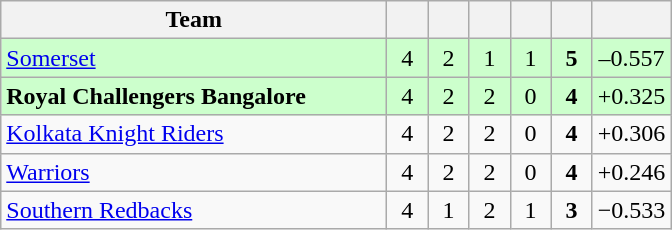<table class="wikitable" style="text-align: center;">
<tr>
<th width=250>Team</th>
<th width=20></th>
<th width=20></th>
<th width=20></th>
<th width=20></th>
<th width=20></th>
<th width=20></th>
</tr>
<tr bgcolor="#ccffcc">
<td align=left><a href='#'>Somerset</a></td>
<td>4</td>
<td>2</td>
<td>1</td>
<td>1</td>
<td><strong>5</strong></td>
<td>–0.557</td>
</tr>
<tr bgcolor="#ccffcc">
<td align=left><strong>Royal Challengers Bangalore</strong></td>
<td>4</td>
<td>2</td>
<td>2</td>
<td>0</td>
<td><strong>4</strong></td>
<td>+0.325</td>
</tr>
<tr>
<td align=left><a href='#'>Kolkata Knight Riders</a></td>
<td>4</td>
<td>2</td>
<td>2</td>
<td>0</td>
<td><strong>4</strong></td>
<td>+0.306</td>
</tr>
<tr>
<td align=left><a href='#'>Warriors</a></td>
<td>4</td>
<td>2</td>
<td>2</td>
<td>0</td>
<td><strong>4</strong></td>
<td>+0.246</td>
</tr>
<tr>
<td align=left><a href='#'>Southern Redbacks</a></td>
<td>4</td>
<td>1</td>
<td>2</td>
<td>1</td>
<td><strong>3</strong></td>
<td>−0.533</td>
</tr>
</table>
